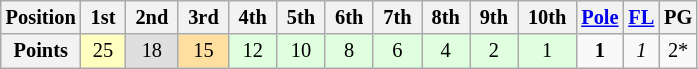<table class="wikitable" style="font-size: 85%;">
<tr>
<th>Position</th>
<th> <strong>1st</strong> </th>
<th> <strong>2nd</strong> </th>
<th> <strong>3rd</strong> </th>
<th> <strong>4th</strong> </th>
<th> <strong>5th</strong> </th>
<th> <strong>6th</strong> </th>
<th> <strong>7th</strong> </th>
<th> <strong>8th</strong> </th>
<th> <strong>9th</strong> </th>
<th> <strong>10th</strong> </th>
<th><a href='#'>Pole</a></th>
<th><a href='#'>FL</a></th>
<th>PG</th>
</tr>
<tr align="center">
<th>Points</th>
<td style="background:#FFFFBF;">25</td>
<td style="background:#DFDFDF;">18</td>
<td style="background:#FFDF9F;">15</td>
<td style="background:#DFFFDF;">12</td>
<td style="background:#DFFFDF;">10</td>
<td style="background:#DFFFDF;">8</td>
<td style="background:#DFFFDF;">6</td>
<td style="background:#DFFFDF;">4</td>
<td style="background:#DFFFDF;">2</td>
<td style="background:#DFFFDF;">1</td>
<td><strong>1</strong></td>
<td><em>1</em></td>
<td>2*</td>
</tr>
</table>
